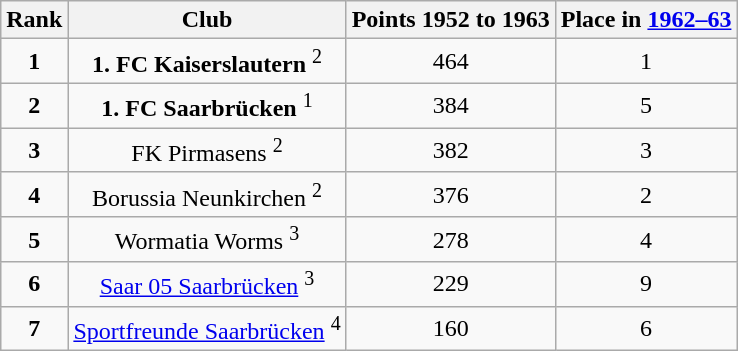<table class="wikitable">
<tr>
<th>Rank</th>
<th>Club</th>
<th>Points 1952 to 1963</th>
<th>Place in <a href='#'>1962–63</a></th>
</tr>
<tr align="center">
<td><strong>1</strong></td>
<td><strong>1. FC Kaiserslautern</strong> <sup>2</sup></td>
<td>464</td>
<td>1</td>
</tr>
<tr align="center">
<td><strong>2</strong></td>
<td><strong>1. FC Saarbrücken</strong> <sup>1</sup></td>
<td>384</td>
<td>5</td>
</tr>
<tr align="center">
<td><strong>3</strong></td>
<td>FK Pirmasens <sup>2</sup></td>
<td>382</td>
<td>3</td>
</tr>
<tr align="center">
<td><strong>4</strong></td>
<td>Borussia Neunkirchen <sup>2</sup></td>
<td>376</td>
<td>2</td>
</tr>
<tr align="center">
<td><strong>5</strong></td>
<td>Wormatia Worms <sup>3</sup></td>
<td>278</td>
<td>4</td>
</tr>
<tr align="center">
<td><strong>6</strong></td>
<td><a href='#'>Saar 05 Saarbrücken</a> <sup>3</sup></td>
<td>229</td>
<td>9</td>
</tr>
<tr align="center">
<td><strong>7</strong></td>
<td><a href='#'>Sportfreunde Saarbrücken</a> <sup>4</sup></td>
<td>160</td>
<td>6</td>
</tr>
</table>
